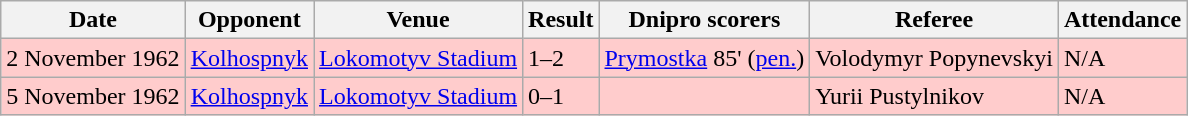<table class="wikitable" style="text-align:left">
<tr>
<th>Date</th>
<th>Opponent</th>
<th>Venue</th>
<th>Result</th>
<th>Dnipro scorers</th>
<th>Referee</th>
<th>Attendance</th>
</tr>
<tr style="background:#ffcccc">
<td>2 November 1962</td>
<td><a href='#'>Kolhospnyk</a></td>
<td><a href='#'>Lokomotyv Stadium</a></td>
<td>1–2</td>
<td><a href='#'>Prymostka</a> 85' (<a href='#'>pen.</a>)</td>
<td>Volodymyr Popynevskyi</td>
<td>N/A</td>
</tr>
<tr style="background:#ffcccc">
<td>5 November 1962</td>
<td><a href='#'>Kolhospnyk</a></td>
<td><a href='#'>Lokomotyv Stadium</a></td>
<td>0–1</td>
<td></td>
<td>Yurii Pustylnikov</td>
<td>N/A</td>
</tr>
</table>
